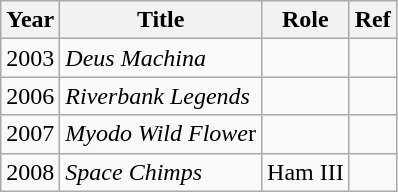<table class="wikitable">
<tr>
<th>Year</th>
<th>Title</th>
<th>Role</th>
<th>Ref</th>
</tr>
<tr>
<td>2003</td>
<td><em>Deus Machina</em></td>
<td></td>
<td></td>
</tr>
<tr>
<td>2006</td>
<td><em>Riverbank Legends</em></td>
<td></td>
<td></td>
</tr>
<tr>
<td>2007</td>
<td><em>Myodo Wild Flowe</em>r</td>
<td></td>
<td></td>
</tr>
<tr>
<td>2008</td>
<td><em>Space Chimps</em></td>
<td>Ham III</td>
<td></td>
</tr>
</table>
